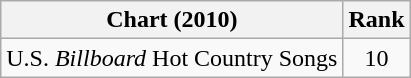<table class="wikitable">
<tr>
<th>Chart (2010)</th>
<th>Rank</th>
</tr>
<tr>
<td align="left">U.S. <em>Billboard</em> Hot Country Songs </td>
<td style="text-align:center;">10</td>
</tr>
</table>
